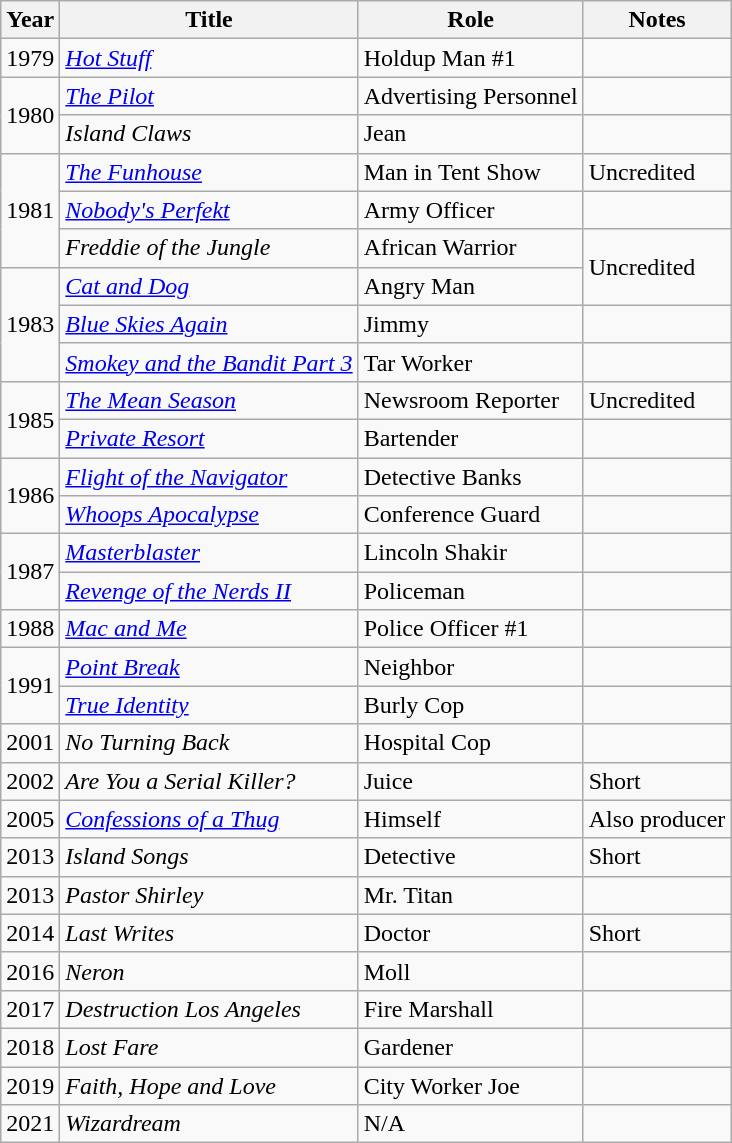<table class="wikitable">
<tr>
<th>Year</th>
<th>Title</th>
<th>Role</th>
<th>Notes</th>
</tr>
<tr>
<td>1979</td>
<td><em><a href='#'>Hot Stuff</a></em></td>
<td>Holdup Man #1</td>
<td></td>
</tr>
<tr>
<td rowspan="2">1980</td>
<td><em><a href='#'>The Pilot</a></em></td>
<td>Advertising Personnel</td>
<td></td>
</tr>
<tr>
<td><em>Island Claws</em></td>
<td>Jean</td>
<td></td>
</tr>
<tr>
<td rowspan="3">1981</td>
<td><em><a href='#'>The Funhouse</a></em></td>
<td>Man in Tent Show</td>
<td>Uncredited</td>
</tr>
<tr>
<td><em><a href='#'>Nobody's Perfekt</a></em></td>
<td>Army Officer</td>
<td></td>
</tr>
<tr>
<td><em>Freddie of the Jungle</em></td>
<td>African Warrior</td>
<td rowspan="2">Uncredited</td>
</tr>
<tr>
<td rowspan="3">1983</td>
<td><em><a href='#'>Cat and Dog</a></em></td>
<td>Angry Man</td>
</tr>
<tr>
<td><em><a href='#'>Blue Skies Again</a></em></td>
<td>Jimmy</td>
<td></td>
</tr>
<tr>
<td><em><a href='#'>Smokey and the Bandit Part 3</a></em></td>
<td>Tar Worker</td>
<td></td>
</tr>
<tr>
<td rowspan="2">1985</td>
<td><em><a href='#'>The Mean Season</a></em></td>
<td>Newsroom Reporter</td>
<td>Uncredited</td>
</tr>
<tr>
<td><em><a href='#'>Private Resort</a></em></td>
<td>Bartender</td>
<td></td>
</tr>
<tr>
<td rowspan="2">1986</td>
<td><em><a href='#'>Flight of the Navigator</a></em></td>
<td>Detective Banks</td>
<td></td>
</tr>
<tr>
<td><em><a href='#'>Whoops Apocalypse</a></em></td>
<td>Conference Guard</td>
<td></td>
</tr>
<tr>
<td rowspan="2">1987</td>
<td><em><a href='#'>Masterblaster</a></em></td>
<td>Lincoln Shakir</td>
<td></td>
</tr>
<tr>
<td><em><a href='#'>Revenge of the Nerds II</a></em></td>
<td>Policeman</td>
<td></td>
</tr>
<tr>
<td>1988</td>
<td><em><a href='#'>Mac and Me</a></em></td>
<td>Police Officer #1</td>
<td></td>
</tr>
<tr>
<td rowspan="2">1991</td>
<td><em><a href='#'>Point Break</a></em></td>
<td>Neighbor</td>
<td></td>
</tr>
<tr>
<td><em><a href='#'>True Identity</a></em></td>
<td>Burly Cop</td>
<td></td>
</tr>
<tr>
<td>2001</td>
<td><em>No Turning Back</em></td>
<td>Hospital Cop</td>
<td></td>
</tr>
<tr>
<td>2002</td>
<td><em>Are You a Serial Killer?</em></td>
<td>Juice</td>
<td>Short</td>
</tr>
<tr>
<td>2005</td>
<td><em><a href='#'>Confessions of a Thug</a></em></td>
<td>Himself</td>
<td>Also producer</td>
</tr>
<tr>
<td>2013</td>
<td><em>Island Songs</em></td>
<td>Detective</td>
<td>Short</td>
</tr>
<tr>
<td>2013</td>
<td><em>Pastor Shirley</em></td>
<td>Mr. Titan</td>
<td></td>
</tr>
<tr>
<td>2014</td>
<td><em>Last Writes</em></td>
<td>Doctor</td>
<td>Short</td>
</tr>
<tr>
<td>2016</td>
<td><em>Neron</em></td>
<td>Moll</td>
<td></td>
</tr>
<tr>
<td>2017</td>
<td><em>Destruction Los Angeles</em></td>
<td>Fire Marshall</td>
<td></td>
</tr>
<tr>
<td>2018</td>
<td><em>Lost Fare</em></td>
<td>Gardener</td>
<td></td>
</tr>
<tr>
<td>2019</td>
<td><em>Faith, Hope and Love</em></td>
<td>City Worker Joe</td>
<td></td>
</tr>
<tr>
<td>2021</td>
<td><em>Wizardream</em></td>
<td>N/A</td>
<td></td>
</tr>
</table>
